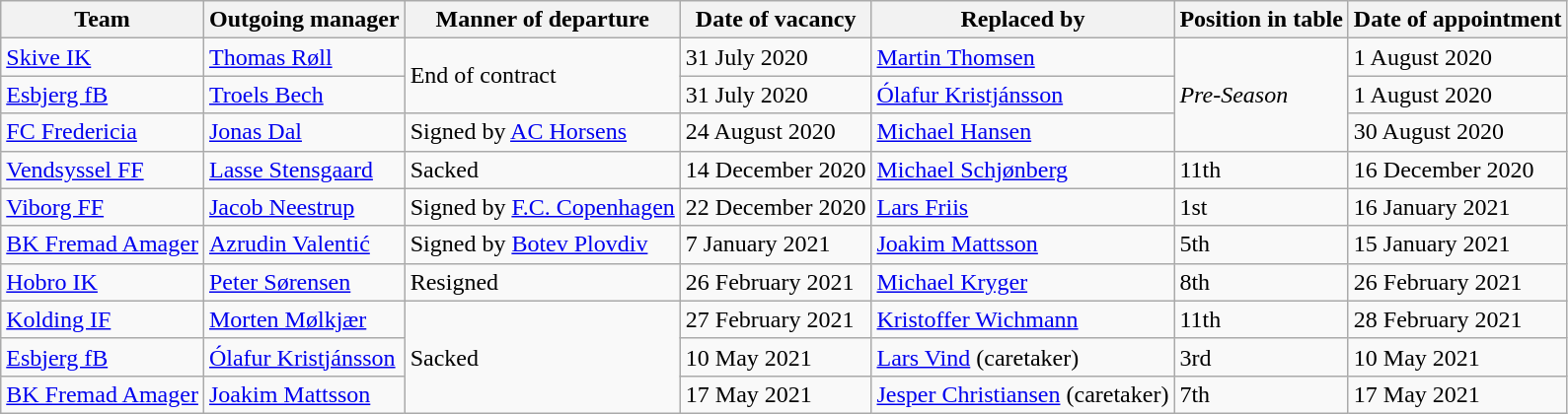<table class="wikitable">
<tr>
<th>Team</th>
<th>Outgoing manager</th>
<th>Manner of departure</th>
<th>Date of vacancy</th>
<th>Replaced by</th>
<th>Position in table</th>
<th>Date of appointment</th>
</tr>
<tr>
<td><a href='#'>Skive IK</a></td>
<td> <a href='#'>Thomas Røll</a></td>
<td rowspan="2">End of contract</td>
<td>31 July 2020</td>
<td> <a href='#'>Martin Thomsen</a></td>
<td rowspan="3"><em>Pre-Season</em></td>
<td>1 August 2020</td>
</tr>
<tr>
<td><a href='#'>Esbjerg fB</a></td>
<td> <a href='#'>Troels Bech</a></td>
<td>31 July 2020</td>
<td> <a href='#'>Ólafur Kristjánsson</a></td>
<td>1 August 2020</td>
</tr>
<tr>
<td><a href='#'>FC Fredericia</a></td>
<td> <a href='#'>Jonas Dal</a></td>
<td>Signed by <a href='#'>AC Horsens</a></td>
<td>24 August 2020</td>
<td> <a href='#'>Michael Hansen</a></td>
<td>30 August 2020</td>
</tr>
<tr>
<td><a href='#'>Vendsyssel FF</a></td>
<td> <a href='#'>Lasse Stensgaard</a></td>
<td>Sacked</td>
<td>14 December 2020</td>
<td> <a href='#'>Michael Schjønberg</a></td>
<td>11th</td>
<td>16 December 2020</td>
</tr>
<tr>
<td><a href='#'>Viborg FF</a></td>
<td> <a href='#'>Jacob Neestrup</a></td>
<td>Signed by <a href='#'>F.C. Copenhagen</a></td>
<td>22 December 2020</td>
<td> <a href='#'>Lars Friis</a></td>
<td>1st</td>
<td>16 January 2021</td>
</tr>
<tr>
<td><a href='#'>BK Fremad Amager</a></td>
<td> <a href='#'>Azrudin Valentić</a></td>
<td>Signed by <a href='#'>Botev Plovdiv</a></td>
<td>7 January 2021</td>
<td> <a href='#'>Joakim Mattsson</a></td>
<td>5th</td>
<td>15 January 2021</td>
</tr>
<tr>
<td><a href='#'>Hobro IK</a></td>
<td> <a href='#'>Peter Sørensen</a></td>
<td>Resigned</td>
<td>26 February 2021</td>
<td> <a href='#'>Michael Kryger</a></td>
<td>8th</td>
<td>26 February 2021</td>
</tr>
<tr>
<td><a href='#'>Kolding IF</a></td>
<td> <a href='#'>Morten Mølkjær</a></td>
<td rowspan="3">Sacked</td>
<td>27 February 2021</td>
<td> <a href='#'>Kristoffer Wichmann</a></td>
<td>11th</td>
<td>28 February 2021</td>
</tr>
<tr>
<td><a href='#'>Esbjerg fB</a></td>
<td> <a href='#'>Ólafur Kristjánsson</a></td>
<td>10 May 2021</td>
<td> <a href='#'>Lars Vind</a> (caretaker)</td>
<td>3rd</td>
<td>10 May 2021</td>
</tr>
<tr>
<td><a href='#'>BK Fremad Amager</a></td>
<td> <a href='#'>Joakim Mattsson</a></td>
<td>17 May 2021</td>
<td> <a href='#'>Jesper Christiansen</a> (caretaker)</td>
<td>7th</td>
<td>17 May 2021</td>
</tr>
</table>
